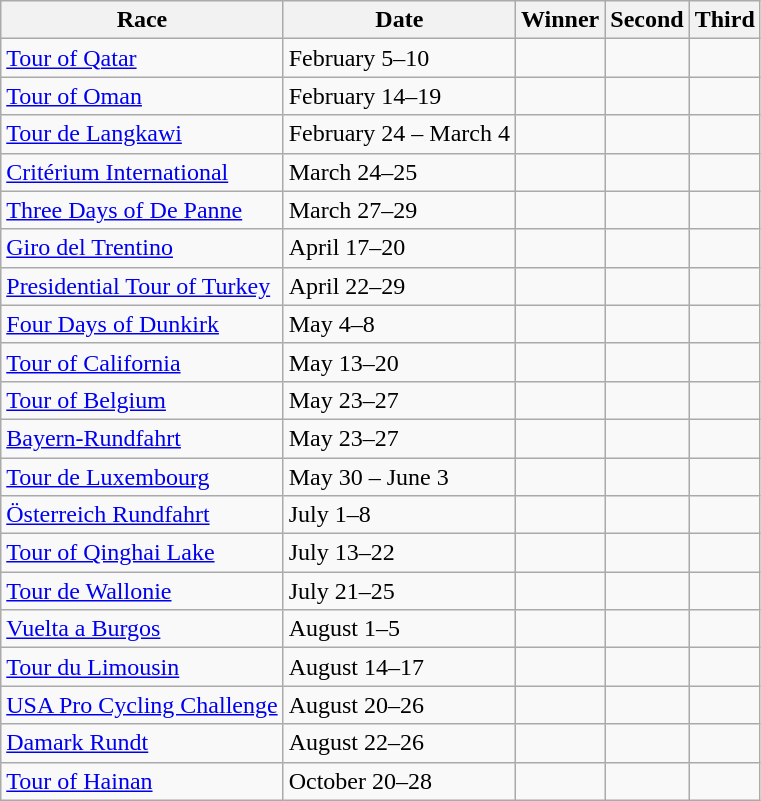<table class="wikitable">
<tr>
<th>Race</th>
<th>Date</th>
<th>Winner</th>
<th>Second</th>
<th>Third</th>
</tr>
<tr>
<td> <a href='#'>Tour of Qatar</a></td>
<td>February 5–10</td>
<td></td>
<td></td>
<td></td>
</tr>
<tr>
<td> <a href='#'>Tour of Oman</a></td>
<td>February 14–19</td>
<td></td>
<td></td>
<td></td>
</tr>
<tr>
<td> <a href='#'>Tour de Langkawi</a></td>
<td>February 24 – March 4</td>
<td></td>
<td></td>
<td></td>
</tr>
<tr>
<td> <a href='#'>Critérium International</a></td>
<td>March 24–25</td>
<td></td>
<td></td>
<td></td>
</tr>
<tr>
<td> <a href='#'>Three Days of De Panne</a></td>
<td>March 27–29</td>
<td></td>
<td></td>
<td></td>
</tr>
<tr>
<td> <a href='#'>Giro del Trentino</a></td>
<td>April 17–20</td>
<td></td>
<td></td>
<td></td>
</tr>
<tr>
<td> <a href='#'>Presidential Tour of Turkey</a></td>
<td>April 22–29</td>
<td></td>
<td></td>
<td></td>
</tr>
<tr>
<td> <a href='#'>Four Days of Dunkirk</a></td>
<td>May 4–8</td>
<td></td>
<td></td>
<td></td>
</tr>
<tr>
<td> <a href='#'>Tour of California</a></td>
<td>May 13–20</td>
<td></td>
<td></td>
<td></td>
</tr>
<tr>
<td> <a href='#'>Tour of Belgium</a></td>
<td>May 23–27</td>
<td></td>
<td></td>
<td></td>
</tr>
<tr>
<td> <a href='#'>Bayern-Rundfahrt</a></td>
<td>May 23–27</td>
<td></td>
<td></td>
<td></td>
</tr>
<tr>
<td> <a href='#'>Tour de Luxembourg</a></td>
<td>May 30 – June 3</td>
<td></td>
<td></td>
<td></td>
</tr>
<tr>
<td> <a href='#'>Österreich Rundfahrt</a></td>
<td>July 1–8</td>
<td></td>
<td></td>
<td></td>
</tr>
<tr>
<td> <a href='#'>Tour of Qinghai Lake</a></td>
<td>July 13–22</td>
<td></td>
<td></td>
<td></td>
</tr>
<tr>
<td> <a href='#'>Tour de Wallonie</a></td>
<td>July 21–25</td>
<td></td>
<td></td>
<td></td>
</tr>
<tr>
<td> <a href='#'>Vuelta a Burgos</a></td>
<td>August 1–5</td>
<td></td>
<td></td>
<td></td>
</tr>
<tr>
<td> <a href='#'>Tour du Limousin</a></td>
<td>August 14–17</td>
<td></td>
<td></td>
<td></td>
</tr>
<tr>
<td> <a href='#'>USA Pro Cycling Challenge</a></td>
<td>August 20–26</td>
<td></td>
<td></td>
<td></td>
</tr>
<tr>
<td> <a href='#'>Damark Rundt</a></td>
<td>August 22–26</td>
<td></td>
<td></td>
<td></td>
</tr>
<tr>
<td> <a href='#'>Tour of Hainan</a></td>
<td>October 20–28</td>
<td></td>
<td></td>
<td></td>
</tr>
</table>
